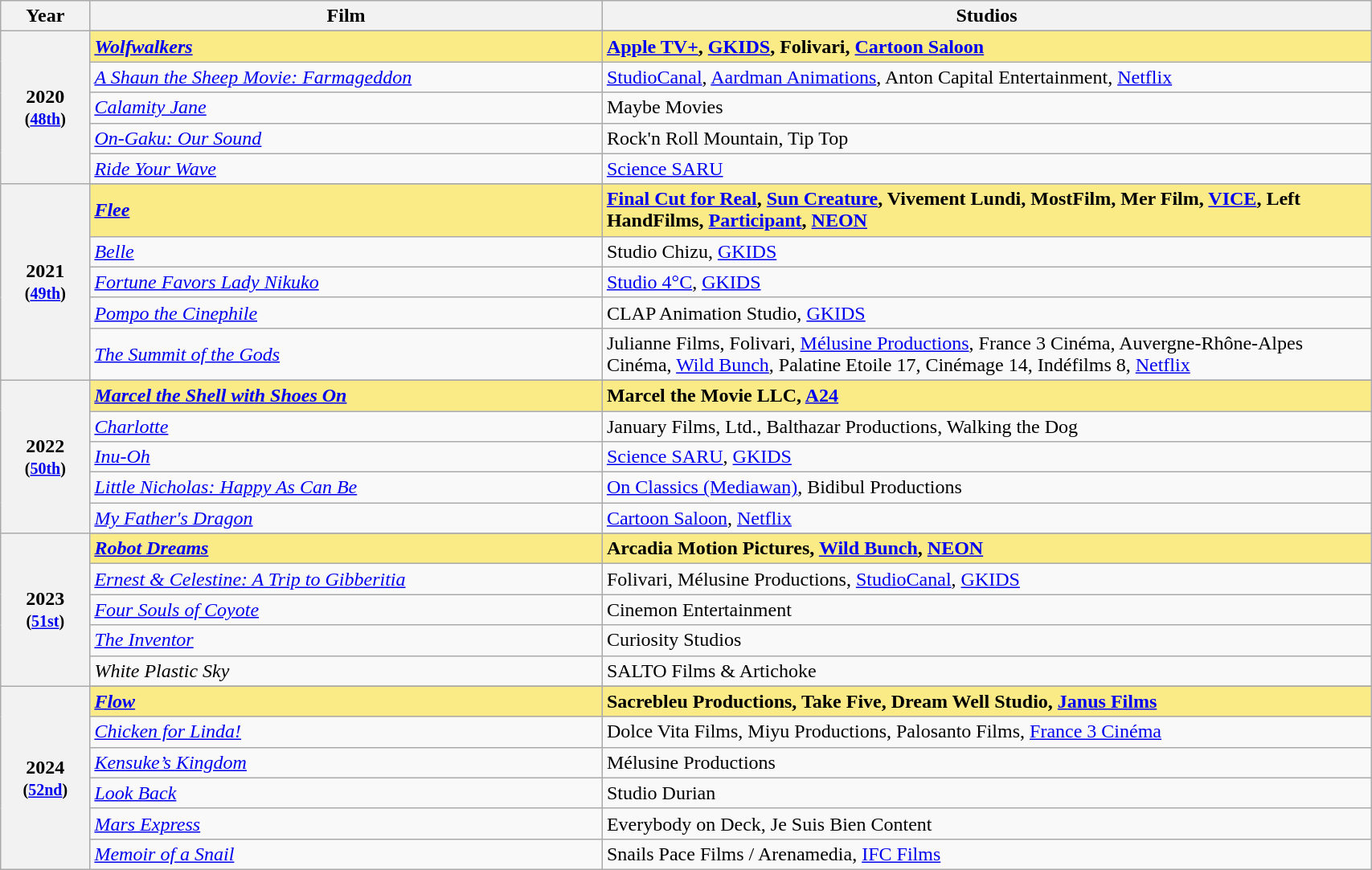<table class="wikitable" style="width:90%;">
<tr>
<th style="width:3%;">Year</th>
<th style="width:20%;">Film</th>
<th style="width:30%;">Studios</th>
</tr>
<tr>
<th rowspan="6" style="text-align:center;">2020 <br><small>(<a href='#'>48th</a>)</small><br></th>
</tr>
<tr>
<td style="background:#FAEB86;"><strong><em><a href='#'>Wolfwalkers</a></em></strong></td>
<td style="background:#FAEB86;"><strong><a href='#'>Apple TV+</a>, <a href='#'>GKIDS</a>, Folivari, <a href='#'>Cartoon Saloon</a></strong></td>
</tr>
<tr>
<td><em><a href='#'>A Shaun the Sheep Movie: Farmageddon</a></em></td>
<td><a href='#'>StudioCanal</a>, <a href='#'>Aardman Animations</a>, Anton Capital Entertainment, <a href='#'>Netflix</a></td>
</tr>
<tr>
<td><em><a href='#'>Calamity Jane</a></em></td>
<td>Maybe Movies</td>
</tr>
<tr>
<td><em><a href='#'>On-Gaku: Our Sound</a></em></td>
<td>Rock'n Roll Mountain, Tip Top</td>
</tr>
<tr>
<td><em><a href='#'>Ride Your Wave</a></em></td>
<td><a href='#'>Science SARU</a></td>
</tr>
<tr>
<th rowspan="6" style="text-align:center;">2021 <br><small>(<a href='#'>49th</a>)</small><br></th>
</tr>
<tr>
<td style="background:#FAEB86;"><strong><em><a href='#'>Flee</a></em></strong></td>
<td style="background:#FAEB86;"><strong><a href='#'>Final Cut for Real</a>, <a href='#'>Sun Creature</a>, Vivement Lundi, MostFilm, Mer Film, <a href='#'>VICE</a>, Left HandFilms, <a href='#'>Participant</a>, <a href='#'>NEON</a></strong></td>
</tr>
<tr>
<td><em><a href='#'>Belle</a></em></td>
<td>Studio Chizu, <a href='#'>GKIDS</a></td>
</tr>
<tr>
<td><em><a href='#'>Fortune Favors Lady Nikuko</a></em></td>
<td><a href='#'>Studio 4°C</a>, <a href='#'>GKIDS</a></td>
</tr>
<tr>
<td><em><a href='#'>Pompo the Cinephile</a></em></td>
<td>CLAP Animation Studio, <a href='#'>GKIDS</a></td>
</tr>
<tr>
<td><em><a href='#'>The Summit of the Gods</a></em></td>
<td>Julianne Films, Folivari, <a href='#'>Mélusine Productions</a>, France 3 Cinéma, Auvergne-Rhône-Alpes Cinéma, <a href='#'>Wild Bunch</a>, Palatine Etoile 17, Cinémage 14, Indéfilms 8, <a href='#'>Netflix</a></td>
</tr>
<tr>
<th rowspan="6" style="text-align:center;">2022 <br><small>(<a href='#'>50th</a>)</small><br></th>
</tr>
<tr style="background:#FAEB86;">
<td><strong><em><a href='#'>Marcel the Shell with Shoes On</a></em></strong></td>
<td><strong>Marcel the Movie LLC, <a href='#'>A24</a></strong></td>
</tr>
<tr>
<td><em><a href='#'>Charlotte</a></em></td>
<td>January Films, Ltd., Balthazar Productions, Walking the Dog</td>
</tr>
<tr>
<td><em><a href='#'>Inu-Oh</a></em></td>
<td><a href='#'>Science SARU</a>, <a href='#'>GKIDS</a></td>
</tr>
<tr>
<td><em><a href='#'>Little Nicholas: Happy As Can Be</a></em></td>
<td><a href='#'>On Classics (Mediawan)</a>, Bidibul Productions</td>
</tr>
<tr>
<td><em><a href='#'>My Father's Dragon</a></em></td>
<td><a href='#'>Cartoon Saloon</a>, <a href='#'>Netflix</a></td>
</tr>
<tr>
<th rowspan="6" style="text-align:center;">2023 <br> <small>(<a href='#'>51st</a>)</small><br></th>
</tr>
<tr style="background:#FAEB86">
<td><strong><em><a href='#'>Robot Dreams</a></em></strong></td>
<td><strong>Arcadia Motion Pictures, <a href='#'>Wild Bunch</a>, <a href='#'>NEON</a></strong></td>
</tr>
<tr>
<td><em><a href='#'>Ernest & Celestine: A Trip to Gibberitia</a></em></td>
<td>Folivari, Mélusine Productions, <a href='#'>StudioCanal</a>, <a href='#'>GKIDS</a></td>
</tr>
<tr>
<td><em><a href='#'>Four Souls of Coyote</a></em></td>
<td>Cinemon Entertainment</td>
</tr>
<tr>
<td><em><a href='#'>The Inventor</a></em></td>
<td>Curiosity Studios</td>
</tr>
<tr>
<td><em>White Plastic Sky</em></td>
<td>SALTO Films & Artichoke</td>
</tr>
<tr>
<th rowspan="7" style="text-align:center;">2024 <br> <small>(<a href='#'>52nd</a>)</small><br></th>
</tr>
<tr style="background:#FAEB86">
<td><strong><em><a href='#'>Flow</a></em></strong></td>
<td><strong>Sacrebleu Productions, Take Five, Dream Well Studio, <a href='#'>Janus Films</a></strong></td>
</tr>
<tr>
<td><em><a href='#'>Chicken for Linda!</a></em></td>
<td>Dolce Vita Films, Miyu Productions, Palosanto Films, <a href='#'>France 3 Cinéma</a></td>
</tr>
<tr>
<td><em><a href='#'>Kensuke’s Kingdom</a></em></td>
<td>Mélusine Productions</td>
</tr>
<tr>
<td><em><a href='#'>Look Back</a></em></td>
<td>Studio Durian</td>
</tr>
<tr>
<td><em><a href='#'>Mars Express</a></em></td>
<td>Everybody on Deck, Je Suis Bien Content</td>
</tr>
<tr>
<td><em><a href='#'>Memoir of a Snail</a></em></td>
<td>Snails Pace Films / Arenamedia, <a href='#'>IFC Films</a></td>
</tr>
</table>
